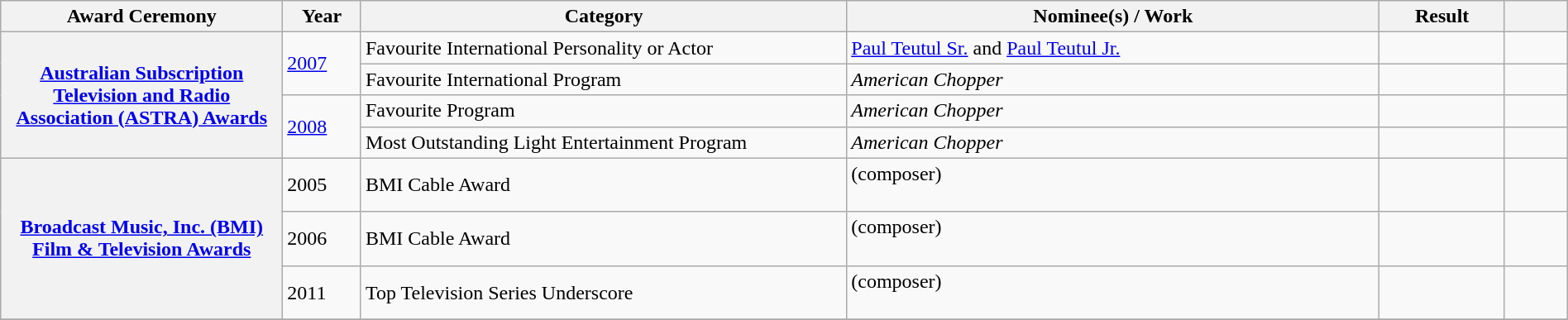<table class="wikitable sortable plainrowheaders" style="width:100%;">
<tr>
<th scope="col" style="width:18%;">Award Ceremony</th>
<th scope="col" style="width:5%;">Year</th>
<th scope="col" style="width:31%;">Category</th>
<th scope="col" style="width:34%;">Nominee(s) / Work</th>
<th scope="col" style="width:8%;">Result</th>
<th scope="col" style="width:4%;" class="unsortable"></th>
</tr>
<tr>
<th scope="row" rowspan="4"><a href='#'>Australian Subscription Television and Radio Association (ASTRA) Awards</a></th>
<td scope="row" rowspan="2"><a href='#'>2007</a></td>
<td>Favourite International Personality or Actor</td>
<td><a href='#'>Paul Teutul Sr.</a> and <a href='#'>Paul Teutul Jr.</a><br></td>
<td></td>
<td style="text-align:center;"></td>
</tr>
<tr>
<td>Favourite International Program</td>
<td><em>American Chopper</em><br></td>
<td></td>
<td style="text-align:center;"></td>
</tr>
<tr>
<td scope="row" rowspan="2"><a href='#'>2008</a></td>
<td>Favourite Program</td>
<td><em>American Chopper</em><br></td>
<td></td>
<td></td>
</tr>
<tr>
<td>Most Outstanding Light Entertainment Program</td>
<td><em>American Chopper</em><br></td>
<td></td>
<td></td>
</tr>
<tr>
<th scope="row" rowspan="3"><a href='#'>Broadcast Music, Inc. (BMI) Film & Television Awards</a></th>
<td>2005</td>
<td>BMI Cable Award</td>
<td> (composer)<br><br></td>
<td></td>
<td></td>
</tr>
<tr>
<td>2006</td>
<td>BMI Cable Award</td>
<td> (composer)<br><br></td>
<td></td>
<td></td>
</tr>
<tr>
<td>2011</td>
<td>Top Television Series Underscore</td>
<td> (composer)<br><br></td>
<td></td>
<td></td>
</tr>
<tr>
</tr>
</table>
